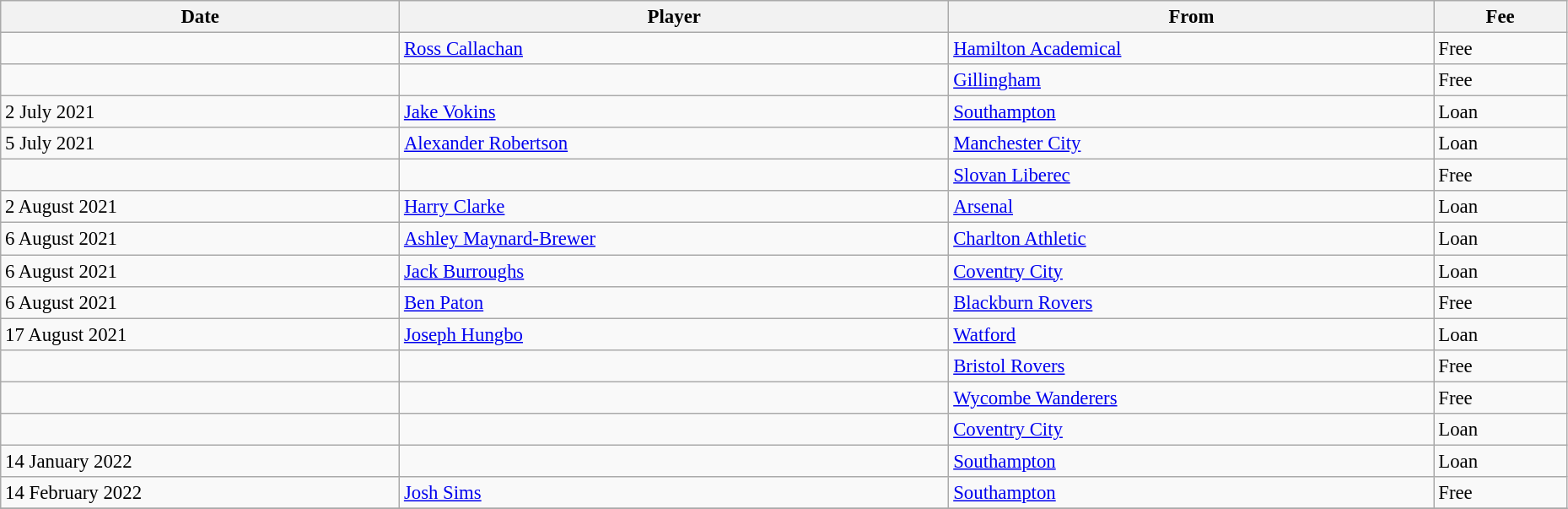<table class="wikitable" style="text-align:center; font-size:95%;width:98%; text-align:left">
<tr>
<th><strong>Date</strong></th>
<th><strong>Player</strong></th>
<th><strong>From</strong></th>
<th><strong>Fee</strong></th>
</tr>
<tr>
<td></td>
<td> <a href='#'>Ross Callachan</a></td>
<td> <a href='#'>Hamilton Academical</a></td>
<td>Free</td>
</tr>
<tr>
<td></td>
<td> </td>
<td> <a href='#'>Gillingham</a></td>
<td>Free</td>
</tr>
<tr>
<td>2 July 2021</td>
<td> <a href='#'>Jake Vokins</a></td>
<td> <a href='#'>Southampton</a></td>
<td>Loan</td>
</tr>
<tr>
<td>5 July 2021</td>
<td> <a href='#'>Alexander Robertson</a></td>
<td> <a href='#'>Manchester City</a></td>
<td>Loan</td>
</tr>
<tr>
<td></td>
<td> </td>
<td> <a href='#'>Slovan Liberec</a></td>
<td>Free</td>
</tr>
<tr>
<td>2 August 2021</td>
<td> <a href='#'>Harry Clarke</a></td>
<td> <a href='#'>Arsenal</a></td>
<td>Loan</td>
</tr>
<tr>
<td>6 August 2021</td>
<td> <a href='#'>Ashley Maynard-Brewer</a></td>
<td> <a href='#'>Charlton Athletic</a></td>
<td>Loan</td>
</tr>
<tr>
<td>6 August 2021</td>
<td> <a href='#'>Jack Burroughs</a></td>
<td> <a href='#'>Coventry City</a></td>
<td>Loan</td>
</tr>
<tr>
<td>6 August 2021</td>
<td> <a href='#'>Ben Paton</a></td>
<td> <a href='#'>Blackburn Rovers</a></td>
<td>Free</td>
</tr>
<tr>
<td>17 August 2021</td>
<td> <a href='#'>Joseph Hungbo</a></td>
<td> <a href='#'>Watford</a></td>
<td>Loan</td>
</tr>
<tr>
<td></td>
<td> </td>
<td> <a href='#'>Bristol Rovers</a></td>
<td>Free</td>
</tr>
<tr>
<td></td>
<td> </td>
<td> <a href='#'>Wycombe Wanderers</a></td>
<td>Free</td>
</tr>
<tr>
<td></td>
<td> </td>
<td> <a href='#'>Coventry City</a></td>
<td>Loan</td>
</tr>
<tr>
<td>14 January 2022</td>
<td> </td>
<td> <a href='#'>Southampton</a></td>
<td>Loan</td>
</tr>
<tr>
<td>14 February 2022</td>
<td> <a href='#'>Josh Sims</a></td>
<td> <a href='#'>Southampton</a></td>
<td>Free</td>
</tr>
<tr>
</tr>
</table>
